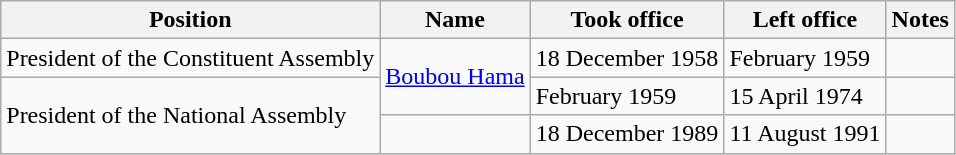<table class="wikitable">
<tr>
<th>Position</th>
<th>Name</th>
<th>Took office</th>
<th>Left office</th>
<th>Notes</th>
</tr>
<tr>
<td>President of the Constituent Assembly</td>
<td rowspan=2><a href='#'>Boubou Hama</a></td>
<td>18 December 1958</td>
<td>February 1959</td>
<td></td>
</tr>
<tr>
<td rowspan=2>President of the National Assembly</td>
<td>February 1959</td>
<td>15 April 1974</td>
<td></td>
</tr>
<tr>
<td></td>
<td>18 December 1989</td>
<td>11 August 1991</td>
<td></td>
</tr>
</table>
